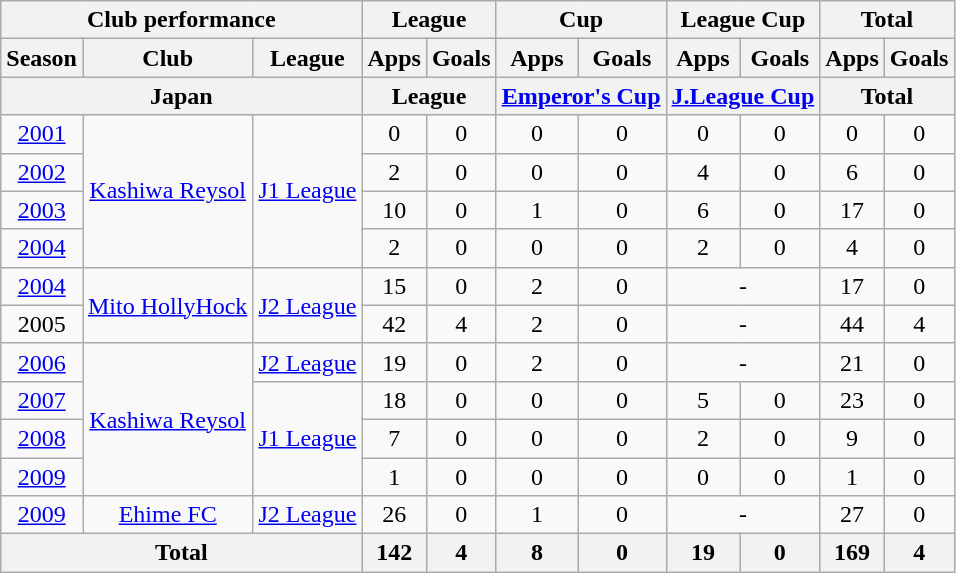<table class="wikitable" style="text-align:center;">
<tr>
<th colspan=3>Club performance</th>
<th colspan=2>League</th>
<th colspan=2>Cup</th>
<th colspan=2>League Cup</th>
<th colspan=2>Total</th>
</tr>
<tr>
<th>Season</th>
<th>Club</th>
<th>League</th>
<th>Apps</th>
<th>Goals</th>
<th>Apps</th>
<th>Goals</th>
<th>Apps</th>
<th>Goals</th>
<th>Apps</th>
<th>Goals</th>
</tr>
<tr>
<th colspan=3>Japan</th>
<th colspan=2>League</th>
<th colspan=2><a href='#'>Emperor's Cup</a></th>
<th colspan=2><a href='#'>J.League Cup</a></th>
<th colspan=2>Total</th>
</tr>
<tr>
<td><a href='#'>2001</a></td>
<td rowspan="4"><a href='#'>Kashiwa Reysol</a></td>
<td rowspan="4"><a href='#'>J1 League</a></td>
<td>0</td>
<td>0</td>
<td>0</td>
<td>0</td>
<td>0</td>
<td>0</td>
<td>0</td>
<td>0</td>
</tr>
<tr>
<td><a href='#'>2002</a></td>
<td>2</td>
<td>0</td>
<td>0</td>
<td>0</td>
<td>4</td>
<td>0</td>
<td>6</td>
<td>0</td>
</tr>
<tr>
<td><a href='#'>2003</a></td>
<td>10</td>
<td>0</td>
<td>1</td>
<td>0</td>
<td>6</td>
<td>0</td>
<td>17</td>
<td>0</td>
</tr>
<tr>
<td><a href='#'>2004</a></td>
<td>2</td>
<td>0</td>
<td>0</td>
<td>0</td>
<td>2</td>
<td>0</td>
<td>4</td>
<td>0</td>
</tr>
<tr>
<td><a href='#'>2004</a></td>
<td rowspan="2"><a href='#'>Mito HollyHock</a></td>
<td rowspan="2"><a href='#'>J2 League</a></td>
<td>15</td>
<td>0</td>
<td>2</td>
<td>0</td>
<td colspan="2">-</td>
<td>17</td>
<td>0</td>
</tr>
<tr>
<td>2005</td>
<td>42</td>
<td>4</td>
<td>2</td>
<td>0</td>
<td colspan="2">-</td>
<td>44</td>
<td>4</td>
</tr>
<tr>
<td><a href='#'>2006</a></td>
<td rowspan="4"><a href='#'>Kashiwa Reysol</a></td>
<td><a href='#'>J2 League</a></td>
<td>19</td>
<td>0</td>
<td>2</td>
<td>0</td>
<td colspan="2">-</td>
<td>21</td>
<td>0</td>
</tr>
<tr>
<td><a href='#'>2007</a></td>
<td rowspan="3"><a href='#'>J1 League</a></td>
<td>18</td>
<td>0</td>
<td>0</td>
<td>0</td>
<td>5</td>
<td>0</td>
<td>23</td>
<td>0</td>
</tr>
<tr>
<td><a href='#'>2008</a></td>
<td>7</td>
<td>0</td>
<td>0</td>
<td>0</td>
<td>2</td>
<td>0</td>
<td>9</td>
<td>0</td>
</tr>
<tr>
<td><a href='#'>2009</a></td>
<td>1</td>
<td>0</td>
<td>0</td>
<td>0</td>
<td>0</td>
<td>0</td>
<td>1</td>
<td>0</td>
</tr>
<tr>
<td><a href='#'>2009</a></td>
<td><a href='#'>Ehime FC</a></td>
<td><a href='#'>J2 League</a></td>
<td>26</td>
<td>0</td>
<td>1</td>
<td>0</td>
<td colspan="2">-</td>
<td>27</td>
<td>0</td>
</tr>
<tr>
<th colspan=3>Total</th>
<th>142</th>
<th>4</th>
<th>8</th>
<th>0</th>
<th>19</th>
<th>0</th>
<th>169</th>
<th>4</th>
</tr>
</table>
